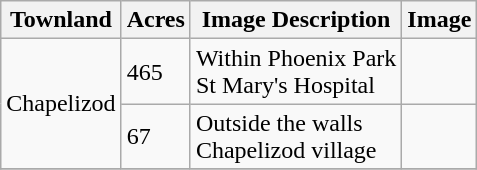<table class="wikitable sortable" style="text-align:left">
<tr>
<th>Townland</th>
<th class="sortable">Acres</th>
<th class="sortable">Image Description</th>
<th>Image</th>
</tr>
<tr>
<td rowspan="2">Chapelizod</td>
<td>465</td>
<td>Within Phoenix Park<br>St Mary's Hospital</td>
<td></td>
</tr>
<tr>
<td>67</td>
<td>Outside the walls<br>Chapelizod village</td>
<td></td>
</tr>
<tr>
</tr>
</table>
